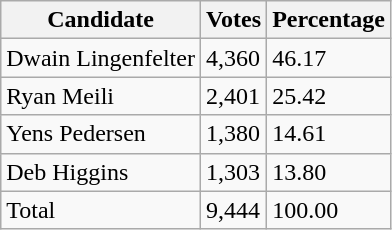<table class="wikitable">
<tr>
<th>Candidate</th>
<th>Votes</th>
<th>Percentage</th>
</tr>
<tr>
<td>Dwain Lingenfelter</td>
<td>4,360</td>
<td>46.17</td>
</tr>
<tr>
<td>Ryan Meili</td>
<td>2,401</td>
<td>25.42</td>
</tr>
<tr>
<td>Yens Pedersen</td>
<td>1,380</td>
<td>14.61</td>
</tr>
<tr>
<td>Deb Higgins</td>
<td>1,303</td>
<td>13.80</td>
</tr>
<tr>
<td>Total</td>
<td>9,444</td>
<td>100.00</td>
</tr>
</table>
